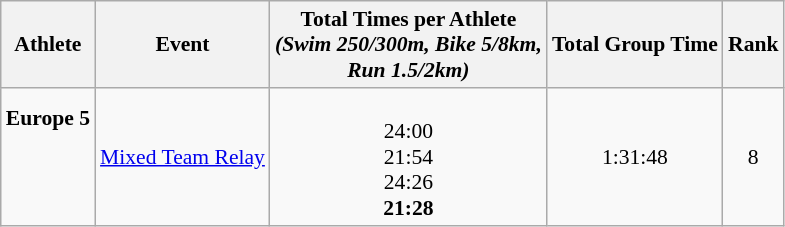<table class="wikitable" style="font-size:90%;">
<tr>
<th>Athlete</th>
<th>Event</th>
<th>Total Times per Athlete <br> <em>(Swim 250/300m, Bike 5/8km, <br> Run 1.5/2km)</th>
<th>Total Group Time</th>
<th>Rank</th>
</tr>
<tr align=center>
<td align=left><strong>Europe 5</strong><br><br><br><br></td>
<td align=left><a href='#'>Mixed Team Relay</a></td>
<td><br>24:00<br>21:54<br>24:26<br><strong>21:28</strong></td>
<td>1:31:48</td>
<td>8</td>
</tr>
</table>
